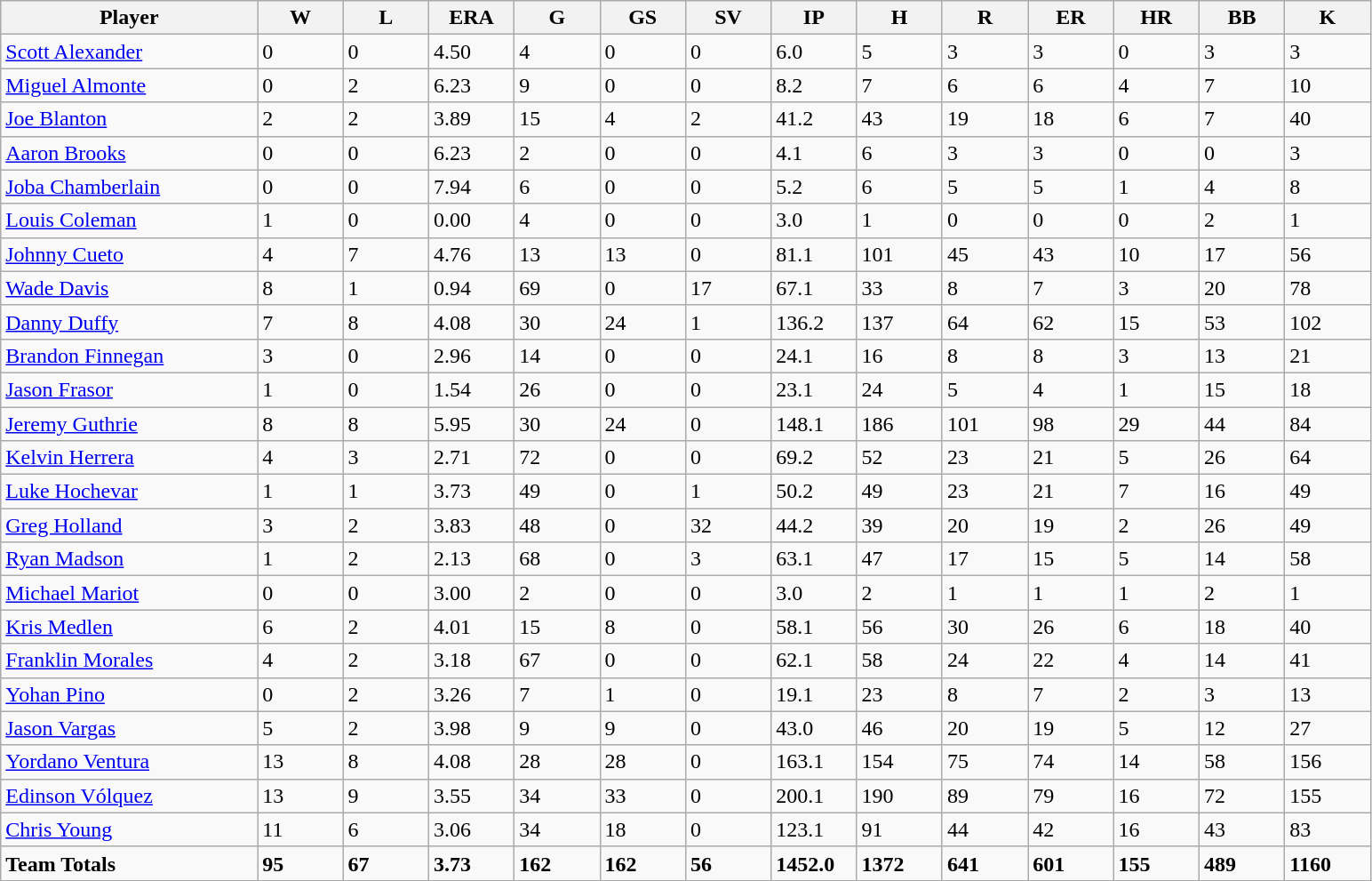<table class="wikitable sortable">
<tr>
<th bgcolor="#DDDDFF" width="15%">Player</th>
<th bgcolor="#DDDDFF" width="5%">W</th>
<th bgcolor="#DDDDFF" width="5%">L</th>
<th bgcolor="#DDDDFF" width="5%">ERA</th>
<th bgcolor="#DDDDFF" width="5%">G</th>
<th bgcolor="#DDDDFF" width="5%">GS</th>
<th bgcolor="#DDDDFF" width="5%">SV</th>
<th bgcolor="#DDDDFF" width="5%">IP</th>
<th bgcolor="#DDDDFF" width="5%">H</th>
<th bgcolor="#DDDDFF" width="5%">R</th>
<th bgcolor="#DDDDFF" width="5%">ER</th>
<th bgcolor="#DDDDFF" width="5%">HR</th>
<th bgcolor="#DDDDFF" width="5%">BB</th>
<th bgcolor="#DDDDFF" width="5%">K</th>
</tr>
<tr>
<td><a href='#'>Scott Alexander</a></td>
<td>0</td>
<td>0</td>
<td>4.50</td>
<td>4</td>
<td>0</td>
<td>0</td>
<td>6.0</td>
<td>5</td>
<td>3</td>
<td>3</td>
<td>0</td>
<td>3</td>
<td>3</td>
</tr>
<tr>
<td><a href='#'>Miguel Almonte</a></td>
<td>0</td>
<td>2</td>
<td>6.23</td>
<td>9</td>
<td>0</td>
<td>0</td>
<td>8.2</td>
<td>7</td>
<td>6</td>
<td>6</td>
<td>4</td>
<td>7</td>
<td>10</td>
</tr>
<tr>
<td><a href='#'>Joe Blanton</a></td>
<td>2</td>
<td>2</td>
<td>3.89</td>
<td>15</td>
<td>4</td>
<td>2</td>
<td>41.2</td>
<td>43</td>
<td>19</td>
<td>18</td>
<td>6</td>
<td>7</td>
<td>40</td>
</tr>
<tr>
<td><a href='#'>Aaron Brooks</a></td>
<td>0</td>
<td>0</td>
<td>6.23</td>
<td>2</td>
<td>0</td>
<td>0</td>
<td>4.1</td>
<td>6</td>
<td>3</td>
<td>3</td>
<td>0</td>
<td>0</td>
<td>3</td>
</tr>
<tr>
<td><a href='#'>Joba Chamberlain</a></td>
<td>0</td>
<td>0</td>
<td>7.94</td>
<td>6</td>
<td>0</td>
<td>0</td>
<td>5.2</td>
<td>6</td>
<td>5</td>
<td>5</td>
<td>1</td>
<td>4</td>
<td>8</td>
</tr>
<tr>
<td><a href='#'>Louis Coleman</a></td>
<td>1</td>
<td>0</td>
<td>0.00</td>
<td>4</td>
<td>0</td>
<td>0</td>
<td>3.0</td>
<td>1</td>
<td>0</td>
<td>0</td>
<td>0</td>
<td>2</td>
<td>1</td>
</tr>
<tr>
<td><a href='#'>Johnny Cueto</a></td>
<td>4</td>
<td>7</td>
<td>4.76</td>
<td>13</td>
<td>13</td>
<td>0</td>
<td>81.1</td>
<td>101</td>
<td>45</td>
<td>43</td>
<td>10</td>
<td>17</td>
<td>56</td>
</tr>
<tr>
<td><a href='#'>Wade Davis</a></td>
<td>8</td>
<td>1</td>
<td>0.94</td>
<td>69</td>
<td>0</td>
<td>17</td>
<td>67.1</td>
<td>33</td>
<td>8</td>
<td>7</td>
<td>3</td>
<td>20</td>
<td>78</td>
</tr>
<tr>
<td><a href='#'>Danny Duffy</a></td>
<td>7</td>
<td>8</td>
<td>4.08</td>
<td>30</td>
<td>24</td>
<td>1</td>
<td>136.2</td>
<td>137</td>
<td>64</td>
<td>62</td>
<td>15</td>
<td>53</td>
<td>102</td>
</tr>
<tr>
<td><a href='#'>Brandon Finnegan</a></td>
<td>3</td>
<td>0</td>
<td>2.96</td>
<td>14</td>
<td>0</td>
<td>0</td>
<td>24.1</td>
<td>16</td>
<td>8</td>
<td>8</td>
<td>3</td>
<td>13</td>
<td>21</td>
</tr>
<tr>
<td><a href='#'>Jason Frasor</a></td>
<td>1</td>
<td>0</td>
<td>1.54</td>
<td>26</td>
<td>0</td>
<td>0</td>
<td>23.1</td>
<td>24</td>
<td>5</td>
<td>4</td>
<td>1</td>
<td>15</td>
<td>18</td>
</tr>
<tr>
<td><a href='#'>Jeremy Guthrie</a></td>
<td>8</td>
<td>8</td>
<td>5.95</td>
<td>30</td>
<td>24</td>
<td>0</td>
<td>148.1</td>
<td>186</td>
<td>101</td>
<td>98</td>
<td>29</td>
<td>44</td>
<td>84</td>
</tr>
<tr>
<td><a href='#'>Kelvin Herrera</a></td>
<td>4</td>
<td>3</td>
<td>2.71</td>
<td>72</td>
<td>0</td>
<td>0</td>
<td>69.2</td>
<td>52</td>
<td>23</td>
<td>21</td>
<td>5</td>
<td>26</td>
<td>64</td>
</tr>
<tr>
<td><a href='#'>Luke Hochevar</a></td>
<td>1</td>
<td>1</td>
<td>3.73</td>
<td>49</td>
<td>0</td>
<td>1</td>
<td>50.2</td>
<td>49</td>
<td>23</td>
<td>21</td>
<td>7</td>
<td>16</td>
<td>49</td>
</tr>
<tr>
<td><a href='#'>Greg Holland</a></td>
<td>3</td>
<td>2</td>
<td>3.83</td>
<td>48</td>
<td>0</td>
<td>32</td>
<td>44.2</td>
<td>39</td>
<td>20</td>
<td>19</td>
<td>2</td>
<td>26</td>
<td>49</td>
</tr>
<tr>
<td><a href='#'>Ryan Madson</a></td>
<td>1</td>
<td>2</td>
<td>2.13</td>
<td>68</td>
<td>0</td>
<td>3</td>
<td>63.1</td>
<td>47</td>
<td>17</td>
<td>15</td>
<td>5</td>
<td>14</td>
<td>58</td>
</tr>
<tr>
<td><a href='#'>Michael Mariot</a></td>
<td>0</td>
<td>0</td>
<td>3.00</td>
<td>2</td>
<td>0</td>
<td>0</td>
<td>3.0</td>
<td>2</td>
<td>1</td>
<td>1</td>
<td>1</td>
<td>2</td>
<td>1</td>
</tr>
<tr>
<td><a href='#'>Kris Medlen</a></td>
<td>6</td>
<td>2</td>
<td>4.01</td>
<td>15</td>
<td>8</td>
<td>0</td>
<td>58.1</td>
<td>56</td>
<td>30</td>
<td>26</td>
<td>6</td>
<td>18</td>
<td>40</td>
</tr>
<tr>
<td><a href='#'>Franklin Morales</a></td>
<td>4</td>
<td>2</td>
<td>3.18</td>
<td>67</td>
<td>0</td>
<td>0</td>
<td>62.1</td>
<td>58</td>
<td>24</td>
<td>22</td>
<td>4</td>
<td>14</td>
<td>41</td>
</tr>
<tr>
<td><a href='#'>Yohan Pino</a></td>
<td>0</td>
<td>2</td>
<td>3.26</td>
<td>7</td>
<td>1</td>
<td>0</td>
<td>19.1</td>
<td>23</td>
<td>8</td>
<td>7</td>
<td>2</td>
<td>3</td>
<td>13</td>
</tr>
<tr>
<td><a href='#'>Jason Vargas</a></td>
<td>5</td>
<td>2</td>
<td>3.98</td>
<td>9</td>
<td>9</td>
<td>0</td>
<td>43.0</td>
<td>46</td>
<td>20</td>
<td>19</td>
<td>5</td>
<td>12</td>
<td>27</td>
</tr>
<tr>
<td><a href='#'>Yordano Ventura</a></td>
<td>13</td>
<td>8</td>
<td>4.08</td>
<td>28</td>
<td>28</td>
<td>0</td>
<td>163.1</td>
<td>154</td>
<td>75</td>
<td>74</td>
<td>14</td>
<td>58</td>
<td>156</td>
</tr>
<tr>
<td><a href='#'>Edinson Vólquez</a></td>
<td>13</td>
<td>9</td>
<td>3.55</td>
<td>34</td>
<td>33</td>
<td>0</td>
<td>200.1</td>
<td>190</td>
<td>89</td>
<td>79</td>
<td>16</td>
<td>72</td>
<td>155</td>
</tr>
<tr>
<td><a href='#'>Chris Young</a></td>
<td>11</td>
<td>6</td>
<td>3.06</td>
<td>34</td>
<td>18</td>
<td>0</td>
<td>123.1</td>
<td>91</td>
<td>44</td>
<td>42</td>
<td>16</td>
<td>43</td>
<td>83</td>
</tr>
<tr>
<td><strong>Team Totals</strong></td>
<td><strong>95</strong></td>
<td><strong>67</strong></td>
<td><strong>3.73</strong></td>
<td><strong>162</strong></td>
<td><strong>162</strong></td>
<td><strong>56</strong></td>
<td><strong>1452.0</strong></td>
<td><strong>1372</strong></td>
<td><strong>641</strong></td>
<td><strong>601</strong></td>
<td><strong>155</strong></td>
<td><strong>489</strong></td>
<td><strong>1160</strong></td>
</tr>
</table>
